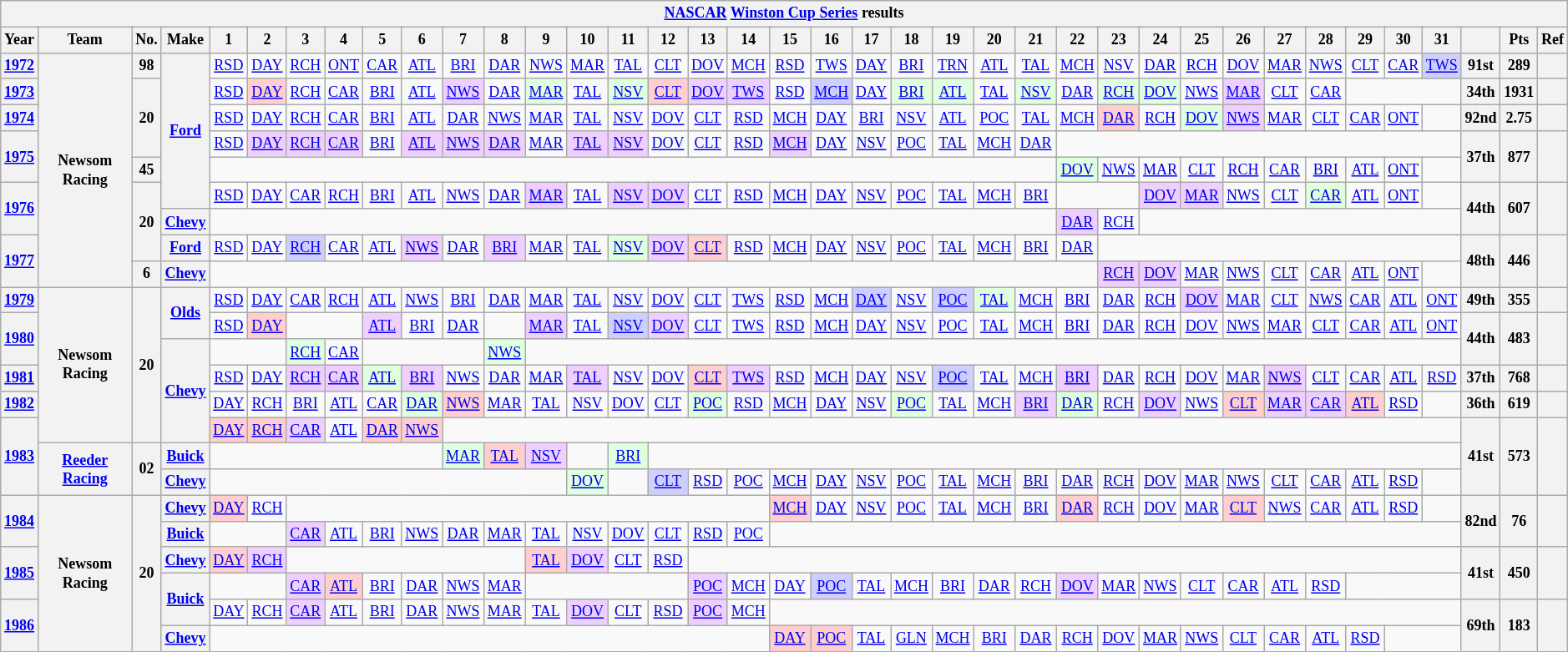<table class="wikitable" style="text-align:center; font-size:75%">
<tr>
<th colspan=45><a href='#'>NASCAR</a> <a href='#'>Winston Cup Series</a> results</th>
</tr>
<tr>
<th>Year</th>
<th>Team</th>
<th>No.</th>
<th>Make</th>
<th>1</th>
<th>2</th>
<th>3</th>
<th>4</th>
<th>5</th>
<th>6</th>
<th>7</th>
<th>8</th>
<th>9</th>
<th>10</th>
<th>11</th>
<th>12</th>
<th>13</th>
<th>14</th>
<th>15</th>
<th>16</th>
<th>17</th>
<th>18</th>
<th>19</th>
<th>20</th>
<th>21</th>
<th>22</th>
<th>23</th>
<th>24</th>
<th>25</th>
<th>26</th>
<th>27</th>
<th>28</th>
<th>29</th>
<th>30</th>
<th>31</th>
<th></th>
<th>Pts</th>
<th>Ref</th>
</tr>
<tr>
<th><a href='#'>1972</a></th>
<th rowspan=9>Newsom Racing</th>
<th>98</th>
<th rowspan=6><a href='#'>Ford</a></th>
<td><a href='#'>RSD</a></td>
<td><a href='#'>DAY</a></td>
<td><a href='#'>RCH</a></td>
<td><a href='#'>ONT</a></td>
<td><a href='#'>CAR</a></td>
<td><a href='#'>ATL</a></td>
<td><a href='#'>BRI</a></td>
<td><a href='#'>DAR</a></td>
<td><a href='#'>NWS</a></td>
<td><a href='#'>MAR</a></td>
<td><a href='#'>TAL</a></td>
<td><a href='#'>CLT</a></td>
<td><a href='#'>DOV</a></td>
<td><a href='#'>MCH</a></td>
<td><a href='#'>RSD</a></td>
<td><a href='#'>TWS</a></td>
<td><a href='#'>DAY</a></td>
<td><a href='#'>BRI</a></td>
<td><a href='#'>TRN</a></td>
<td><a href='#'>ATL</a></td>
<td><a href='#'>TAL</a></td>
<td><a href='#'>MCH</a></td>
<td><a href='#'>NSV</a></td>
<td><a href='#'>DAR</a></td>
<td><a href='#'>RCH</a></td>
<td><a href='#'>DOV</a></td>
<td><a href='#'>MAR</a></td>
<td><a href='#'>NWS</a></td>
<td><a href='#'>CLT</a></td>
<td><a href='#'>CAR</a></td>
<td style="background:#CFCFFF;"><a href='#'>TWS</a><br></td>
<th>91st</th>
<th>289</th>
<th></th>
</tr>
<tr>
<th><a href='#'>1973</a></th>
<th rowspan=3>20</th>
<td><a href='#'>RSD</a></td>
<td style="background:#FFCFCF;"><a href='#'>DAY</a><br></td>
<td><a href='#'>RCH</a></td>
<td><a href='#'>CAR</a></td>
<td><a href='#'>BRI</a></td>
<td><a href='#'>ATL</a></td>
<td style="background:#EFCFFF;"><a href='#'>NWS</a><br></td>
<td><a href='#'>DAR</a></td>
<td style="background:#DFFFDF;"><a href='#'>MAR</a><br></td>
<td><a href='#'>TAL</a></td>
<td style="background:#DFFFDF;"><a href='#'>NSV</a><br></td>
<td style="background:#FFCFCF;"><a href='#'>CLT</a><br></td>
<td style="background:#EFCFFF;"><a href='#'>DOV</a><br></td>
<td style="background:#EFCFFF;"><a href='#'>TWS</a><br></td>
<td><a href='#'>RSD</a></td>
<td style="background:#CFCFFF;"><a href='#'>MCH</a><br></td>
<td><a href='#'>DAY</a></td>
<td style="background:#DFFFDF;"><a href='#'>BRI</a><br></td>
<td style="background:#DFFFDF;"><a href='#'>ATL</a><br></td>
<td><a href='#'>TAL</a></td>
<td style="background:#DFFFDF;"><a href='#'>NSV</a><br></td>
<td><a href='#'>DAR</a></td>
<td style="background:#DFFFDF;"><a href='#'>RCH</a><br></td>
<td style="background:#DFFFDF;"><a href='#'>DOV</a><br></td>
<td><a href='#'>NWS</a></td>
<td style="background:#EFCFFF;"><a href='#'>MAR</a><br></td>
<td><a href='#'>CLT</a></td>
<td><a href='#'>CAR</a></td>
<td colspan=3></td>
<th>34th</th>
<th>1931</th>
<th></th>
</tr>
<tr>
<th><a href='#'>1974</a></th>
<td><a href='#'>RSD</a></td>
<td><a href='#'>DAY</a></td>
<td><a href='#'>RCH</a></td>
<td><a href='#'>CAR</a></td>
<td><a href='#'>BRI</a></td>
<td><a href='#'>ATL</a></td>
<td><a href='#'>DAR</a></td>
<td><a href='#'>NWS</a></td>
<td><a href='#'>MAR</a></td>
<td><a href='#'>TAL</a></td>
<td><a href='#'>NSV</a></td>
<td><a href='#'>DOV</a></td>
<td><a href='#'>CLT</a></td>
<td><a href='#'>RSD</a></td>
<td><a href='#'>MCH</a></td>
<td><a href='#'>DAY</a></td>
<td><a href='#'>BRI</a></td>
<td><a href='#'>NSV</a></td>
<td><a href='#'>ATL</a></td>
<td><a href='#'>POC</a></td>
<td><a href='#'>TAL</a></td>
<td><a href='#'>MCH</a></td>
<td style="background:#FFCFCF;"><a href='#'>DAR</a><br></td>
<td><a href='#'>RCH</a></td>
<td style="background:#DFFFDF;"><a href='#'>DOV</a><br></td>
<td style="background:#EFCFFF;"><a href='#'>NWS</a><br></td>
<td><a href='#'>MAR</a></td>
<td><a href='#'>CLT</a></td>
<td><a href='#'>CAR</a></td>
<td><a href='#'>ONT</a></td>
<td></td>
<th>92nd</th>
<th>2.75</th>
<th></th>
</tr>
<tr>
<th rowspan=2><a href='#'>1975</a></th>
<td><a href='#'>RSD</a></td>
<td style="background:#EFCFFF;"><a href='#'>DAY</a><br></td>
<td style="background:#EFCFFF;"><a href='#'>RCH</a><br></td>
<td style="background:#EFCFFF;"><a href='#'>CAR</a><br></td>
<td><a href='#'>BRI</a></td>
<td style="background:#EFCFFF;"><a href='#'>ATL</a><br></td>
<td style="background:#EFCFFF;"><a href='#'>NWS</a><br></td>
<td style="background:#EFCFFF;"><a href='#'>DAR</a><br></td>
<td><a href='#'>MAR</a></td>
<td style="background:#EFCFFF;"><a href='#'>TAL</a><br></td>
<td style="background:#EFCFFF;"><a href='#'>NSV</a><br></td>
<td><a href='#'>DOV</a></td>
<td><a href='#'>CLT</a></td>
<td><a href='#'>RSD</a></td>
<td style="background:#EFCFFF;"><a href='#'>MCH</a><br></td>
<td><a href='#'>DAY</a></td>
<td><a href='#'>NSV</a></td>
<td><a href='#'>POC</a></td>
<td><a href='#'>TAL</a></td>
<td><a href='#'>MCH</a></td>
<td><a href='#'>DAR</a></td>
<td colspan=10></td>
<th rowspan=2>37th</th>
<th rowspan=2>877</th>
<th rowspan=2></th>
</tr>
<tr>
<th>45</th>
<td colspan=21></td>
<td style="background:#DFFFDF;"><a href='#'>DOV</a><br></td>
<td><a href='#'>NWS</a></td>
<td><a href='#'>MAR</a></td>
<td><a href='#'>CLT</a></td>
<td><a href='#'>RCH</a></td>
<td><a href='#'>CAR</a></td>
<td><a href='#'>BRI</a></td>
<td><a href='#'>ATL</a></td>
<td><a href='#'>ONT</a></td>
<td></td>
</tr>
<tr>
<th rowspan=2><a href='#'>1976</a></th>
<th rowspan=3>20</th>
<td><a href='#'>RSD</a></td>
<td><a href='#'>DAY</a></td>
<td><a href='#'>CAR</a></td>
<td><a href='#'>RCH</a></td>
<td><a href='#'>BRI</a></td>
<td><a href='#'>ATL</a></td>
<td><a href='#'>NWS</a></td>
<td><a href='#'>DAR</a></td>
<td style="background:#EFCFFF;"><a href='#'>MAR</a><br></td>
<td><a href='#'>TAL</a></td>
<td style="background:#EFCFFF;"><a href='#'>NSV</a><br></td>
<td style="background:#EFCFFF;"><a href='#'>DOV</a><br></td>
<td><a href='#'>CLT</a></td>
<td><a href='#'>RSD</a></td>
<td><a href='#'>MCH</a></td>
<td><a href='#'>DAY</a></td>
<td><a href='#'>NSV</a></td>
<td><a href='#'>POC</a></td>
<td><a href='#'>TAL</a></td>
<td><a href='#'>MCH</a></td>
<td><a href='#'>BRI</a></td>
<td colspan=2></td>
<td style="background:#EFCFFF;"><a href='#'>DOV</a><br></td>
<td style="background:#EFCFFF;"><a href='#'>MAR</a><br></td>
<td><a href='#'>NWS</a></td>
<td><a href='#'>CLT</a></td>
<td style="background:#DFFFDF;"><a href='#'>CAR</a><br></td>
<td><a href='#'>ATL</a></td>
<td><a href='#'>ONT</a></td>
<td></td>
<th rowspan=2>44th</th>
<th rowspan=2>607</th>
<th rowspan=2></th>
</tr>
<tr>
<th><a href='#'>Chevy</a></th>
<td colspan=21></td>
<td style="background:#EFCFFF;"><a href='#'>DAR</a><br></td>
<td><a href='#'>RCH</a></td>
<td colspan=8></td>
</tr>
<tr>
<th rowspan=2><a href='#'>1977</a></th>
<th><a href='#'>Ford</a></th>
<td><a href='#'>RSD</a></td>
<td><a href='#'>DAY</a></td>
<td style="background:#CFCFFF;"><a href='#'>RCH</a><br></td>
<td><a href='#'>CAR</a></td>
<td><a href='#'>ATL</a></td>
<td style="background:#EFCFFF;"><a href='#'>NWS</a><br></td>
<td><a href='#'>DAR</a></td>
<td style="background:#EFCFFF;"><a href='#'>BRI</a><br></td>
<td><a href='#'>MAR</a></td>
<td><a href='#'>TAL</a></td>
<td style="background:#DFFFDF;"><a href='#'>NSV</a><br></td>
<td style="background:#EFCFFF;"><a href='#'>DOV</a><br></td>
<td style="background:#FFCFCF;"><a href='#'>CLT</a><br></td>
<td><a href='#'>RSD</a></td>
<td><a href='#'>MCH</a></td>
<td><a href='#'>DAY</a></td>
<td><a href='#'>NSV</a></td>
<td><a href='#'>POC</a></td>
<td><a href='#'>TAL</a></td>
<td><a href='#'>MCH</a></td>
<td><a href='#'>BRI</a></td>
<td><a href='#'>DAR</a></td>
<td colspan=9></td>
<th rowspan=2>48th</th>
<th rowspan=2>446</th>
<th rowspan=2></th>
</tr>
<tr>
<th>6</th>
<th><a href='#'>Chevy</a></th>
<td colspan=22></td>
<td style="background:#EFCFFF;"><a href='#'>RCH</a><br></td>
<td style="background:#EFCFFF;"><a href='#'>DOV</a><br></td>
<td><a href='#'>MAR</a></td>
<td><a href='#'>NWS</a></td>
<td><a href='#'>CLT</a></td>
<td><a href='#'>CAR</a></td>
<td><a href='#'>ATL</a></td>
<td><a href='#'>ONT</a></td>
<td></td>
</tr>
<tr>
<th><a href='#'>1979</a></th>
<th rowspan=6>Newsom Racing</th>
<th rowspan=6>20</th>
<th rowspan=2><a href='#'>Olds</a></th>
<td><a href='#'>RSD</a></td>
<td><a href='#'>DAY</a></td>
<td><a href='#'>CAR</a></td>
<td><a href='#'>RCH</a></td>
<td><a href='#'>ATL</a></td>
<td><a href='#'>NWS</a></td>
<td><a href='#'>BRI</a></td>
<td><a href='#'>DAR</a></td>
<td><a href='#'>MAR</a></td>
<td><a href='#'>TAL</a></td>
<td><a href='#'>NSV</a></td>
<td><a href='#'>DOV</a></td>
<td><a href='#'>CLT</a></td>
<td><a href='#'>TWS</a></td>
<td><a href='#'>RSD</a></td>
<td><a href='#'>MCH</a></td>
<td style="background:#CFCFFF;"><a href='#'>DAY</a><br></td>
<td><a href='#'>NSV</a></td>
<td style="background:#CFCFFF;"><a href='#'>POC</a><br></td>
<td style="background:#DFFFDF;"><a href='#'>TAL</a><br></td>
<td><a href='#'>MCH</a></td>
<td><a href='#'>BRI</a></td>
<td><a href='#'>DAR</a></td>
<td><a href='#'>RCH</a></td>
<td style="background:#EFCFFF;"><a href='#'>DOV</a><br></td>
<td><a href='#'>MAR</a></td>
<td><a href='#'>CLT</a></td>
<td><a href='#'>NWS</a></td>
<td><a href='#'>CAR</a></td>
<td><a href='#'>ATL</a></td>
<td><a href='#'>ONT</a></td>
<th>49th</th>
<th>355</th>
<th></th>
</tr>
<tr>
<th rowspan=2><a href='#'>1980</a></th>
<td><a href='#'>RSD</a></td>
<td style="background:#FFCFCF;"><a href='#'>DAY</a><br></td>
<td colspan=2></td>
<td style="background:#EFCFFF;"><a href='#'>ATL</a><br></td>
<td><a href='#'>BRI</a></td>
<td><a href='#'>DAR</a></td>
<td></td>
<td style="background:#EFCFFF;"><a href='#'>MAR</a><br></td>
<td><a href='#'>TAL</a></td>
<td style="background:#CFCFFF;"><a href='#'>NSV</a><br></td>
<td style="background:#EFCFFF;"><a href='#'>DOV</a><br></td>
<td><a href='#'>CLT</a></td>
<td><a href='#'>TWS</a></td>
<td><a href='#'>RSD</a></td>
<td><a href='#'>MCH</a></td>
<td><a href='#'>DAY</a></td>
<td><a href='#'>NSV</a></td>
<td><a href='#'>POC</a></td>
<td><a href='#'>TAL</a></td>
<td><a href='#'>MCH</a></td>
<td><a href='#'>BRI</a></td>
<td><a href='#'>DAR</a></td>
<td><a href='#'>RCH</a></td>
<td><a href='#'>DOV</a></td>
<td><a href='#'>NWS</a></td>
<td><a href='#'>MAR</a></td>
<td><a href='#'>CLT</a></td>
<td><a href='#'>CAR</a></td>
<td><a href='#'>ATL</a></td>
<td><a href='#'>ONT</a></td>
<th rowspan=2>44th</th>
<th rowspan=2>483</th>
<th rowspan=2></th>
</tr>
<tr>
<th rowspan=4><a href='#'>Chevy</a></th>
<td colspan=2></td>
<td style="background:#DFFFDF;"><a href='#'>RCH</a><br></td>
<td><a href='#'>CAR</a></td>
<td colspan=3></td>
<td style="background:#DFFFDF;"><a href='#'>NWS</a><br></td>
<td colspan=23></td>
</tr>
<tr>
<th><a href='#'>1981</a></th>
<td><a href='#'>RSD</a></td>
<td><a href='#'>DAY</a></td>
<td style="background:#EFCFFF;"><a href='#'>RCH</a><br></td>
<td style="background:#EFCFFF;"><a href='#'>CAR</a><br></td>
<td style="background:#DFFFDF;"><a href='#'>ATL</a><br></td>
<td style="background:#EFCFFF;"><a href='#'>BRI</a><br></td>
<td><a href='#'>NWS</a></td>
<td><a href='#'>DAR</a></td>
<td><a href='#'>MAR</a></td>
<td style="background:#EFCFFF;"><a href='#'>TAL</a><br></td>
<td><a href='#'>NSV</a></td>
<td><a href='#'>DOV</a></td>
<td style="background:#FFCFCF;"><a href='#'>CLT</a><br></td>
<td style="background:#EFCFFF;"><a href='#'>TWS</a><br></td>
<td><a href='#'>RSD</a></td>
<td><a href='#'>MCH</a></td>
<td><a href='#'>DAY</a></td>
<td><a href='#'>NSV</a></td>
<td style="background:#CFCFFF;"><a href='#'>POC</a><br></td>
<td><a href='#'>TAL</a></td>
<td><a href='#'>MCH</a></td>
<td style="background:#EFCFFF;"><a href='#'>BRI</a><br></td>
<td><a href='#'>DAR</a></td>
<td><a href='#'>RCH</a></td>
<td><a href='#'>DOV</a></td>
<td><a href='#'>MAR</a></td>
<td style="background:#EFCFFF;"><a href='#'>NWS</a><br></td>
<td><a href='#'>CLT</a></td>
<td><a href='#'>CAR</a></td>
<td><a href='#'>ATL</a></td>
<td><a href='#'>RSD</a></td>
<th>37th</th>
<th>768</th>
<th></th>
</tr>
<tr>
<th><a href='#'>1982</a></th>
<td><a href='#'>DAY</a></td>
<td><a href='#'>RCH</a></td>
<td><a href='#'>BRI</a></td>
<td><a href='#'>ATL</a></td>
<td><a href='#'>CAR</a></td>
<td style="background:#DFFFDF;"><a href='#'>DAR</a><br></td>
<td style="background:#FFCFCF;"><a href='#'>NWS</a><br></td>
<td><a href='#'>MAR</a></td>
<td><a href='#'>TAL</a></td>
<td><a href='#'>NSV</a></td>
<td><a href='#'>DOV</a></td>
<td><a href='#'>CLT</a></td>
<td style="background:#DFFFDF;"><a href='#'>POC</a><br></td>
<td><a href='#'>RSD</a></td>
<td><a href='#'>MCH</a></td>
<td><a href='#'>DAY</a></td>
<td><a href='#'>NSV</a></td>
<td style="background:#DFFFDF;"><a href='#'>POC</a><br></td>
<td><a href='#'>TAL</a></td>
<td><a href='#'>MCH</a></td>
<td style="background:#EFCFFF;"><a href='#'>BRI</a><br></td>
<td style="background:#DFFFDF;"><a href='#'>DAR</a><br></td>
<td><a href='#'>RCH</a></td>
<td style="background:#EFCFFF;"><a href='#'>DOV</a><br></td>
<td><a href='#'>NWS</a></td>
<td style="background:#FFCFCF;"><a href='#'>CLT</a><br></td>
<td style="background:#EFCFFF;"><a href='#'>MAR</a><br></td>
<td style="background:#EFCFFF;"><a href='#'>CAR</a><br></td>
<td style="background:#FFCFCF;"><a href='#'>ATL</a><br></td>
<td><a href='#'>RSD</a></td>
<td></td>
<th>36th</th>
<th>619</th>
<th></th>
</tr>
<tr>
<th rowspan=3><a href='#'>1983</a></th>
<td style="background:#FFCFCF;"><a href='#'>DAY</a><br></td>
<td style="background:#FFCFCF;"><a href='#'>RCH</a><br></td>
<td style="background:#EFCFFF;"><a href='#'>CAR</a><br></td>
<td><a href='#'>ATL</a></td>
<td style="background:#FFCFCF;"><a href='#'>DAR</a><br></td>
<td style="background:#FFCFCF;"><a href='#'>NWS</a><br></td>
<td colspan=25></td>
<th rowspan=3>41st</th>
<th rowspan=3>573</th>
<th rowspan=3></th>
</tr>
<tr>
<th rowspan=2><a href='#'>Reeder Racing</a></th>
<th rowspan=2>02</th>
<th><a href='#'>Buick</a></th>
<td colspan=6></td>
<td style="background:#DFFFDF;"><a href='#'>MAR</a><br></td>
<td style="background:#FFCFCF;"><a href='#'>TAL</a><br></td>
<td style="background:#EFCFFF;"><a href='#'>NSV</a><br></td>
<td></td>
<td style="background:#DFFFDF;"><a href='#'>BRI</a><br></td>
<td colspan=20></td>
</tr>
<tr>
<th><a href='#'>Chevy</a></th>
<td colspan=9></td>
<td style="background:#DFFFDF;"><a href='#'>DOV</a><br></td>
<td></td>
<td style="background:#CFCFFF;"><a href='#'>CLT</a><br></td>
<td><a href='#'>RSD</a></td>
<td><a href='#'>POC</a></td>
<td><a href='#'>MCH</a></td>
<td><a href='#'>DAY</a></td>
<td><a href='#'>NSV</a></td>
<td><a href='#'>POC</a></td>
<td><a href='#'>TAL</a></td>
<td><a href='#'>MCH</a></td>
<td><a href='#'>BRI</a></td>
<td><a href='#'>DAR</a></td>
<td><a href='#'>RCH</a></td>
<td><a href='#'>DOV</a></td>
<td><a href='#'>MAR</a></td>
<td><a href='#'>NWS</a></td>
<td><a href='#'>CLT</a></td>
<td><a href='#'>CAR</a></td>
<td><a href='#'>ATL</a></td>
<td><a href='#'>RSD</a></td>
<td></td>
</tr>
<tr>
<th rowspan=2><a href='#'>1984</a></th>
<th rowspan=6>Newsom Racing</th>
<th rowspan=6>20</th>
<th><a href='#'>Chevy</a></th>
<td style="background:#FFCFCF;"><a href='#'>DAY</a><br></td>
<td><a href='#'>RCH</a></td>
<td colspan=12></td>
<td style="background:#FFCFCF;"><a href='#'>MCH</a><br></td>
<td><a href='#'>DAY</a></td>
<td><a href='#'>NSV</a></td>
<td><a href='#'>POC</a></td>
<td><a href='#'>TAL</a></td>
<td><a href='#'>MCH</a></td>
<td><a href='#'>BRI</a></td>
<td style="background:#FFCFCF;"><a href='#'>DAR</a><br></td>
<td><a href='#'>RCH</a></td>
<td><a href='#'>DOV</a></td>
<td><a href='#'>MAR</a></td>
<td style="background:#FFCFCF;"><a href='#'>CLT</a><br></td>
<td><a href='#'>NWS</a></td>
<td><a href='#'>CAR</a></td>
<td><a href='#'>ATL</a></td>
<td><a href='#'>RSD</a></td>
<td></td>
<th rowspan=2>82nd</th>
<th rowspan=2>76</th>
<th rowspan=2></th>
</tr>
<tr>
<th><a href='#'>Buick</a></th>
<td colspan=2></td>
<td style="background:#EFCFFF;"><a href='#'>CAR</a><br></td>
<td><a href='#'>ATL</a></td>
<td><a href='#'>BRI</a></td>
<td><a href='#'>NWS</a></td>
<td><a href='#'>DAR</a></td>
<td><a href='#'>MAR</a></td>
<td><a href='#'>TAL</a></td>
<td><a href='#'>NSV</a></td>
<td><a href='#'>DOV</a></td>
<td><a href='#'>CLT</a></td>
<td><a href='#'>RSD</a></td>
<td><a href='#'>POC</a></td>
<td colspan=17></td>
</tr>
<tr>
<th rowspan=2><a href='#'>1985</a></th>
<th><a href='#'>Chevy</a></th>
<td style="background:#FFCFCF;"><a href='#'>DAY</a><br></td>
<td style="background:#EFCFFF;"><a href='#'>RCH</a><br></td>
<td colspan=6></td>
<td style="background:#FFCFCF;"><a href='#'>TAL</a><br></td>
<td style="background:#EFCFFF;"><a href='#'>DOV</a><br></td>
<td><a href='#'>CLT</a></td>
<td><a href='#'>RSD</a></td>
<td colspan=19></td>
<th rowspan=2>41st</th>
<th rowspan=2>450</th>
<th rowspan=2></th>
</tr>
<tr>
<th rowspan=2><a href='#'>Buick</a></th>
<td colspan=2></td>
<td style="background:#EFCFFF;"><a href='#'>CAR</a><br></td>
<td style="background:#FFCFCF;"><a href='#'>ATL</a><br></td>
<td><a href='#'>BRI</a></td>
<td><a href='#'>DAR</a></td>
<td><a href='#'>NWS</a></td>
<td><a href='#'>MAR</a></td>
<td colspan=4></td>
<td style="background:#EFCFFF;"><a href='#'>POC</a><br></td>
<td><a href='#'>MCH</a></td>
<td><a href='#'>DAY</a></td>
<td style="background:#CFCFFF;"><a href='#'>POC</a><br></td>
<td><a href='#'>TAL</a></td>
<td><a href='#'>MCH</a></td>
<td><a href='#'>BRI</a></td>
<td><a href='#'>DAR</a></td>
<td><a href='#'>RCH</a></td>
<td style="background:#EFCFFF;"><a href='#'>DOV</a><br></td>
<td><a href='#'>MAR</a></td>
<td><a href='#'>NWS</a></td>
<td><a href='#'>CLT</a></td>
<td><a href='#'>CAR</a></td>
<td><a href='#'>ATL</a></td>
<td><a href='#'>RSD</a></td>
<td colspan=3></td>
</tr>
<tr>
<th rowspan=2><a href='#'>1986</a></th>
<td><a href='#'>DAY</a></td>
<td><a href='#'>RCH</a></td>
<td style="background:#EFCFFF;"><a href='#'>CAR</a><br></td>
<td><a href='#'>ATL</a></td>
<td><a href='#'>BRI</a></td>
<td><a href='#'>DAR</a></td>
<td><a href='#'>NWS</a></td>
<td><a href='#'>MAR</a></td>
<td><a href='#'>TAL</a></td>
<td style="background:#EFCFFF;"><a href='#'>DOV</a><br></td>
<td><a href='#'>CLT</a></td>
<td><a href='#'>RSD</a></td>
<td style="background:#EFCFFF;"><a href='#'>POC</a><br></td>
<td><a href='#'>MCH</a></td>
<td colspan=17></td>
<th rowspan=2>69th</th>
<th rowspan=2>183</th>
<th rowspan=2></th>
</tr>
<tr>
<th><a href='#'>Chevy</a></th>
<td colspan=14></td>
<td style="background:#FFCFCF;"><a href='#'>DAY</a><br></td>
<td style="background:#FFCFCF;"><a href='#'>POC</a><br></td>
<td><a href='#'>TAL</a></td>
<td><a href='#'>GLN</a></td>
<td><a href='#'>MCH</a></td>
<td><a href='#'>BRI</a></td>
<td><a href='#'>DAR</a></td>
<td><a href='#'>RCH</a></td>
<td><a href='#'>DOV</a></td>
<td><a href='#'>MAR</a></td>
<td><a href='#'>NWS</a></td>
<td><a href='#'>CLT</a></td>
<td><a href='#'>CAR</a></td>
<td><a href='#'>ATL</a></td>
<td><a href='#'>RSD</a></td>
<td colspan=2></td>
</tr>
</table>
